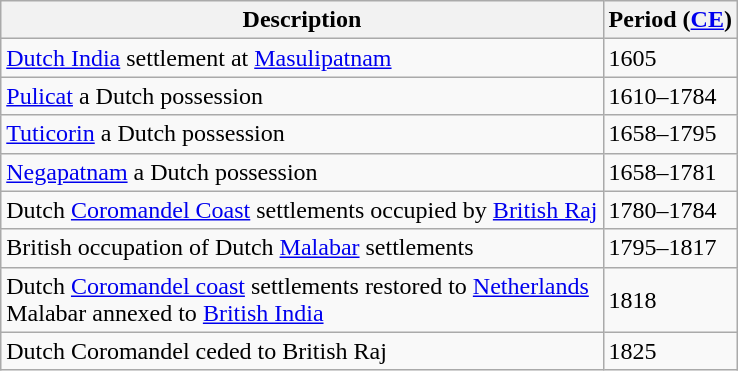<table class="wikitable" border="1">
<tr>
<th>Description</th>
<th>Period (<a href='#'>CE</a>)</th>
</tr>
<tr>
<td><a href='#'>Dutch India</a> settlement at <a href='#'>Masulipatnam</a></td>
<td>1605</td>
</tr>
<tr>
<td><a href='#'>Pulicat</a> a Dutch possession</td>
<td>1610–1784</td>
</tr>
<tr>
<td><a href='#'>Tuticorin</a> a Dutch possession</td>
<td>1658–1795</td>
</tr>
<tr>
<td><a href='#'>Negapatnam</a> a Dutch possession</td>
<td>1658–1781</td>
</tr>
<tr>
<td>Dutch <a href='#'>Coromandel Coast</a> settlements occupied by <a href='#'>British Raj</a></td>
<td>1780–1784</td>
</tr>
<tr>
<td>British occupation of Dutch <a href='#'>Malabar</a> settlements</td>
<td>1795–1817</td>
</tr>
<tr>
<td>Dutch <a href='#'>Coromandel coast</a> settlements restored to <a href='#'>Netherlands</a><br>Malabar annexed to <a href='#'>British India</a></td>
<td>1818</td>
</tr>
<tr>
<td>Dutch Coromandel ceded to British Raj</td>
<td>1825 </td>
</tr>
</table>
